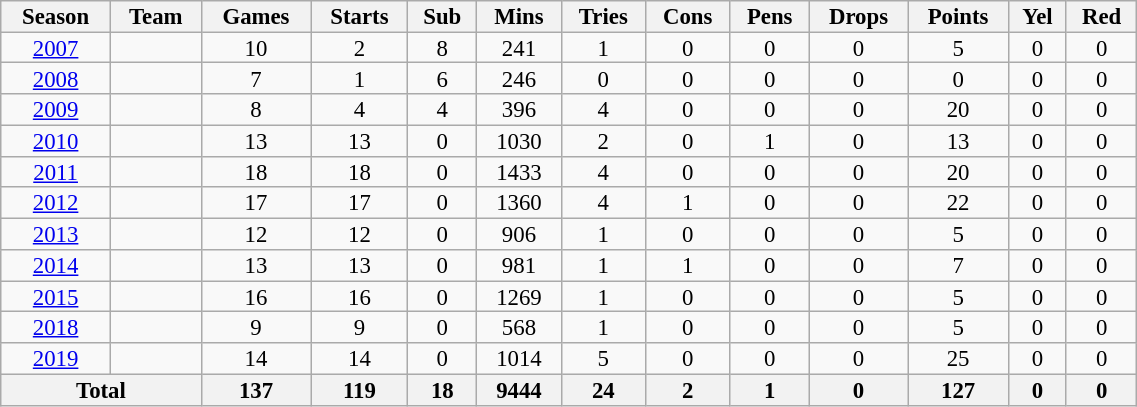<table class="wikitable" style="text-align:center; line-height:90%; font-size:95%; width:60%;">
<tr>
<th>Season</th>
<th>Team</th>
<th>Games</th>
<th>Starts</th>
<th>Sub</th>
<th>Mins</th>
<th>Tries</th>
<th>Cons</th>
<th>Pens</th>
<th>Drops</th>
<th>Points</th>
<th>Yel</th>
<th>Red</th>
</tr>
<tr>
<td><a href='#'>2007</a></td>
<td></td>
<td>10</td>
<td>2</td>
<td>8</td>
<td>241</td>
<td>1</td>
<td>0</td>
<td>0</td>
<td>0</td>
<td>5</td>
<td>0</td>
<td>0</td>
</tr>
<tr>
<td><a href='#'>2008</a></td>
<td></td>
<td>7</td>
<td>1</td>
<td>6</td>
<td>246</td>
<td>0</td>
<td>0</td>
<td>0</td>
<td>0</td>
<td>0</td>
<td>0</td>
<td>0</td>
</tr>
<tr>
<td><a href='#'>2009</a></td>
<td></td>
<td>8</td>
<td>4</td>
<td>4</td>
<td>396</td>
<td>4</td>
<td>0</td>
<td>0</td>
<td>0</td>
<td>20</td>
<td>0</td>
<td>0</td>
</tr>
<tr>
<td><a href='#'>2010</a></td>
<td></td>
<td>13</td>
<td>13</td>
<td>0</td>
<td>1030</td>
<td>2</td>
<td>0</td>
<td>1</td>
<td>0</td>
<td>13</td>
<td>0</td>
<td>0</td>
</tr>
<tr>
<td><a href='#'>2011</a></td>
<td></td>
<td>18</td>
<td>18</td>
<td>0</td>
<td>1433</td>
<td>4</td>
<td>0</td>
<td>0</td>
<td>0</td>
<td>20</td>
<td>0</td>
<td>0</td>
</tr>
<tr>
<td><a href='#'>2012</a></td>
<td></td>
<td>17</td>
<td>17</td>
<td>0</td>
<td>1360</td>
<td>4</td>
<td>1</td>
<td>0</td>
<td>0</td>
<td>22</td>
<td>0</td>
<td>0</td>
</tr>
<tr>
<td><a href='#'>2013</a></td>
<td></td>
<td>12</td>
<td>12</td>
<td>0</td>
<td>906</td>
<td>1</td>
<td>0</td>
<td>0</td>
<td>0</td>
<td>5</td>
<td>0</td>
<td>0</td>
</tr>
<tr>
<td><a href='#'>2014</a></td>
<td></td>
<td>13</td>
<td>13</td>
<td>0</td>
<td>981</td>
<td>1</td>
<td>1</td>
<td>0</td>
<td>0</td>
<td>7</td>
<td>0</td>
<td>0</td>
</tr>
<tr>
<td><a href='#'>2015</a></td>
<td></td>
<td>16</td>
<td>16</td>
<td>0</td>
<td>1269</td>
<td>1</td>
<td>0</td>
<td>0</td>
<td>0</td>
<td>5</td>
<td>0</td>
<td>0</td>
</tr>
<tr>
<td><a href='#'>2018</a></td>
<td></td>
<td>9</td>
<td>9</td>
<td>0</td>
<td>568</td>
<td>1</td>
<td>0</td>
<td>0</td>
<td>0</td>
<td>5</td>
<td>0</td>
<td>0</td>
</tr>
<tr>
<td><a href='#'>2019</a></td>
<td></td>
<td>14</td>
<td>14</td>
<td>0</td>
<td>1014</td>
<td>5</td>
<td>0</td>
<td>0</td>
<td>0</td>
<td>25</td>
<td>0</td>
<td>0</td>
</tr>
<tr>
<th colspan="2">Total</th>
<th>137</th>
<th>119</th>
<th>18</th>
<th>9444</th>
<th>24</th>
<th>2</th>
<th>1</th>
<th>0</th>
<th>127</th>
<th>0</th>
<th>0</th>
</tr>
</table>
